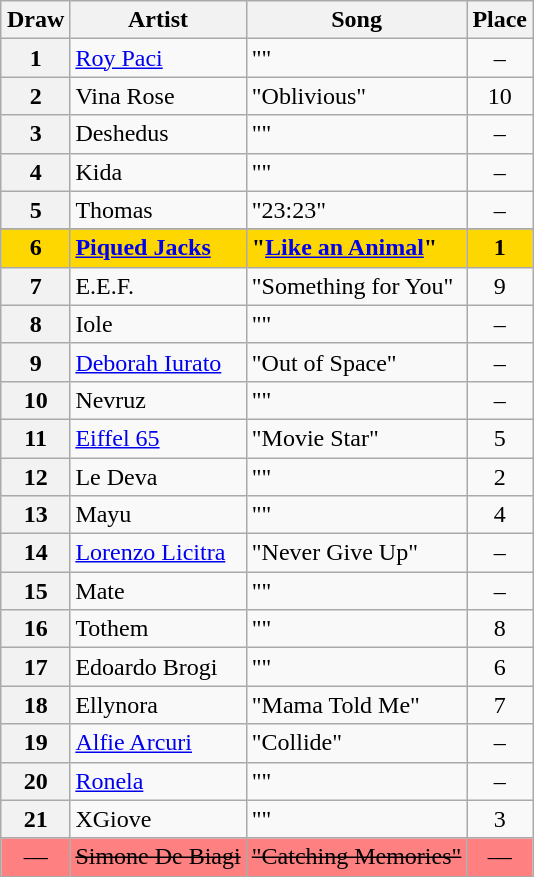<table class="sortable wikitable plainrowheaders" style="margin: 1em auto 1em auto; text-align:center">
<tr>
<th scope="col">Draw</th>
<th scope="col">Artist</th>
<th scope="col">Song</th>
<th scope="col">Place</th>
</tr>
<tr>
<th scope="row" style="text-align:center;">1</th>
<td align="left"><a href='#'>Roy Paci</a></td>
<td align="left">""</td>
<td data-sort-value="11">–</td>
</tr>
<tr>
<th scope="row" style="text-align:center;">2</th>
<td align="left">Vina Rose</td>
<td align="left">"Oblivious"</td>
<td>10</td>
</tr>
<tr>
<th scope="row" style="text-align:center;">3</th>
<td align="left">Deshedus</td>
<td align="left">""</td>
<td data-sort-value="11">–</td>
</tr>
<tr>
<th scope="row" style="text-align:center;">4</th>
<td align="left">Kida</td>
<td align="left">""</td>
<td data-sort-value="11">–</td>
</tr>
<tr>
<th scope="row" style="text-align:center;">5</th>
<td align="left">Thomas</td>
<td align="left">"23:23"</td>
<td data-sort-value="11">–</td>
</tr>
<tr>
</tr>
<tr style="font-weight:bold; background:gold;">
<th scope="row" style="text-align:center; font-weight:bold; background:gold;">6</th>
<td align="left"><a href='#'>Piqued Jacks</a></td>
<td align="left">"<a href='#'>Like an Animal</a>"</td>
<td>1</td>
</tr>
<tr>
<th scope="row" style="text-align:center;">7</th>
<td align="left">E.E.F.</td>
<td align="left">"Something for You"</td>
<td>9</td>
</tr>
<tr>
<th scope="row" style="text-align:center;">8</th>
<td align="left">Iole</td>
<td align="left">""</td>
<td data-sort-value="11">–</td>
</tr>
<tr>
<th scope="row" style="text-align:center;">9</th>
<td align="left"><a href='#'>Deborah Iurato</a></td>
<td align="left">"Out of Space"</td>
<td data-sort-value="11">–</td>
</tr>
<tr>
<th scope="row" style="text-align:center;">10</th>
<td align="left">Nevruz</td>
<td align="left">""</td>
<td data-sort-value="11">–</td>
</tr>
<tr>
<th scope="row" style="text-align:center;">11</th>
<td align="left"><a href='#'>Eiffel 65</a></td>
<td align="left">"Movie Star"</td>
<td>5</td>
</tr>
<tr>
<th scope="row" style="text-align:center;">12</th>
<td align="left">Le Deva</td>
<td align="left">""</td>
<td>2</td>
</tr>
<tr>
<th scope="row" style="text-align:center;">13</th>
<td align="left">Mayu</td>
<td align="left">""</td>
<td>4</td>
</tr>
<tr>
<th scope="row" style="text-align:center;">14</th>
<td align="left"><a href='#'>Lorenzo Licitra</a></td>
<td align="left">"Never Give Up"</td>
<td data-sort-value="11">–</td>
</tr>
<tr>
<th scope="row" style="text-align:center;">15</th>
<td align="left">Mate</td>
<td align="left">""</td>
<td data-sort-value="11">–</td>
</tr>
<tr>
<th scope="row" style="text-align:center;">16</th>
<td align="left">Tothem</td>
<td align="left">""</td>
<td>8</td>
</tr>
<tr>
<th scope="row" style="text-align:center;">17</th>
<td align="left">Edoardo Brogi</td>
<td align="left">""</td>
<td>6</td>
</tr>
<tr>
<th scope="row" style="text-align:center;">18</th>
<td align="left">Ellynora</td>
<td align="left">"Mama Told Me"</td>
<td>7</td>
</tr>
<tr>
<th scope="row" style="text-align:center;">19</th>
<td align="left"><a href='#'>Alfie Arcuri</a></td>
<td align="left">"Collide"</td>
<td data-sort-value="11">–</td>
</tr>
<tr>
<th scope="row" style="text-align:center;">20</th>
<td align="left"><a href='#'>Ronela</a></td>
<td align="left">""</td>
<td data-sort-value="11">–</td>
</tr>
<tr>
<th scope="row" style="text-align:center;">21</th>
<td align="left">XGiove</td>
<td align="left">""</td>
<td>3</td>
</tr>
<tr style="background:#fe8080">
<td data-sort-value="22">—</td>
<td align="left"><s>Simone De Biagi</s></td>
<td align="left"><s>"Catching Memories"</s></td>
<td data-sort-value="12">—</td>
</tr>
</table>
